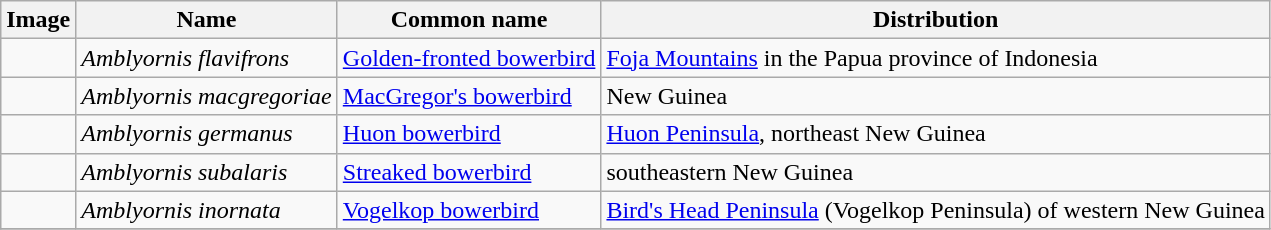<table class="wikitable sortable">
<tr>
<th>Image</th>
<th>Name</th>
<th>Common name</th>
<th>Distribution</th>
</tr>
<tr>
<td></td>
<td><em>Amblyornis flavifrons</em></td>
<td><a href='#'>Golden-fronted bowerbird</a></td>
<td><a href='#'>Foja Mountains</a> in the Papua province of Indonesia</td>
</tr>
<tr>
<td></td>
<td><em>Amblyornis macgregoriae</em></td>
<td><a href='#'>MacGregor's bowerbird</a></td>
<td>New Guinea</td>
</tr>
<tr>
<td></td>
<td><em>Amblyornis germanus</em></td>
<td><a href='#'>Huon bowerbird</a></td>
<td><a href='#'>Huon Peninsula</a>, northeast New Guinea</td>
</tr>
<tr>
<td></td>
<td><em>Amblyornis subalaris</em></td>
<td><a href='#'>Streaked bowerbird</a></td>
<td>southeastern New Guinea</td>
</tr>
<tr>
<td></td>
<td><em>Amblyornis inornata</em></td>
<td><a href='#'>Vogelkop bowerbird</a></td>
<td><a href='#'>Bird's Head Peninsula</a> (Vogelkop Peninsula) of western New Guinea</td>
</tr>
<tr>
</tr>
</table>
